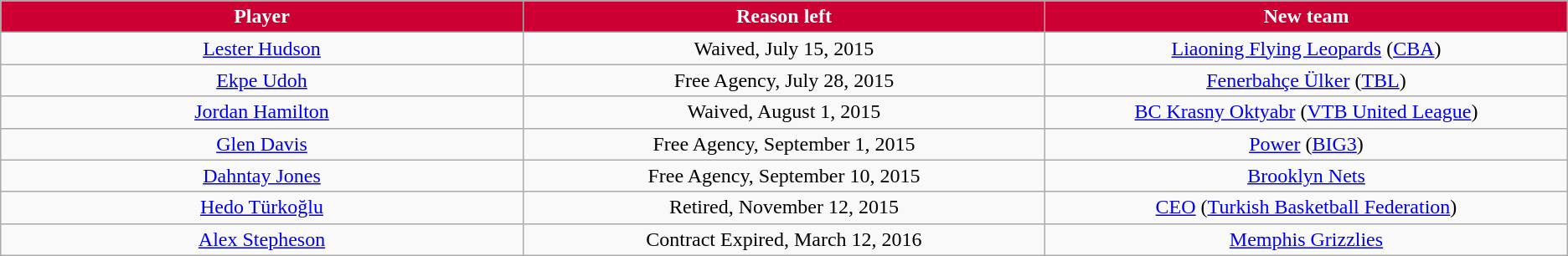<table class="wikitable sortable sortable">
<tr>
<th style="background:#CC0033; color:white" width="10%">Player</th>
<th style="background:#CC0033; color:white" width="10%">Reason left</th>
<th style="background:#CC0033; color:white" width="10%">New team</th>
</tr>
<tr style="text-align: center">
<td><a href='#'>Lester Hudson</a></td>
<td>Waived, July 15, 2015</td>
<td><a href='#'>Liaoning Flying Leopards</a> (<a href='#'>CBA</a>)</td>
</tr>
<tr style="text-align: center">
<td><a href='#'>Ekpe Udoh</a></td>
<td>Free Agency, July 28, 2015</td>
<td><a href='#'>Fenerbahçe Ülker</a> (<a href='#'>TBL</a>)</td>
</tr>
<tr style="text-align: center">
<td><a href='#'>Jordan Hamilton</a></td>
<td>Waived, August 1, 2015</td>
<td><a href='#'>BC Krasny Oktyabr</a> (<a href='#'>VTB United League</a>)</td>
</tr>
<tr style="text-align: center">
<td><a href='#'>Glen Davis</a></td>
<td>Free Agency, September 1, 2015</td>
<td><a href='#'>Power</a> (<a href='#'>BIG3</a>)</td>
</tr>
<tr style="text-align: center">
<td><a href='#'>Dahntay Jones</a></td>
<td>Free Agency, September 10, 2015</td>
<td><a href='#'>Brooklyn Nets</a></td>
</tr>
<tr style="text-align: center">
<td><a href='#'>Hedo Türkoğlu</a></td>
<td>Retired, November 12, 2015</td>
<td><a href='#'>CEO</a> (<a href='#'>Turkish Basketball Federation</a>)</td>
</tr>
<tr style="text-align: center">
<td><a href='#'>Alex Stepheson</a></td>
<td>Contract Expired, March 12, 2016</td>
<td><a href='#'>Memphis Grizzlies</a></td>
</tr>
</table>
